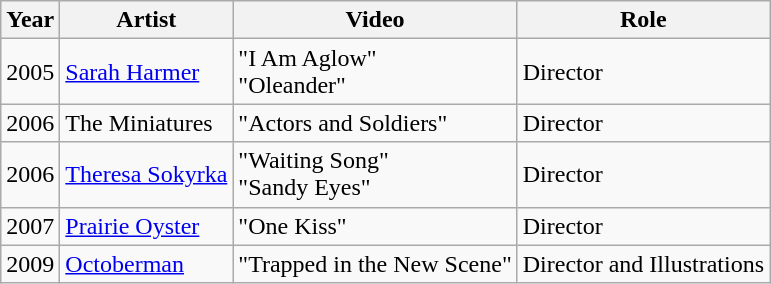<table class="wikitable">
<tr>
<th>Year</th>
<th>Artist</th>
<th>Video</th>
<th>Role</th>
</tr>
<tr>
<td>2005</td>
<td><a href='#'>Sarah Harmer</a></td>
<td>"I Am Aglow"<br>"Oleander"</td>
<td>Director</td>
</tr>
<tr>
<td>2006</td>
<td>The Miniatures</td>
<td>"Actors and Soldiers"</td>
<td>Director</td>
</tr>
<tr>
<td>2006</td>
<td><a href='#'>Theresa Sokyrka</a></td>
<td>"Waiting Song"<br>"Sandy Eyes"</td>
<td>Director</td>
</tr>
<tr>
<td>2007</td>
<td><a href='#'>Prairie Oyster</a></td>
<td>"One Kiss"</td>
<td>Director</td>
</tr>
<tr>
<td>2009</td>
<td><a href='#'>Octoberman</a></td>
<td>"Trapped in the New Scene"</td>
<td>Director and Illustrations</td>
</tr>
</table>
